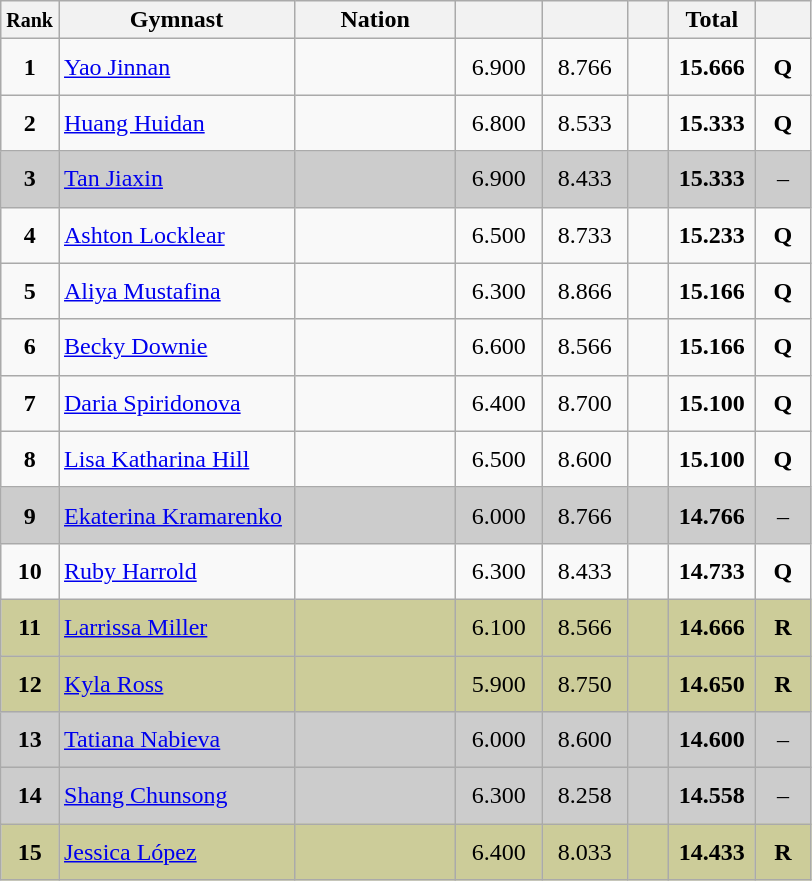<table class="wikitable sortable" style="text-align:center; font-size:100%">
<tr>
<th scope="col"  style="width:15px;"><small>Rank</small></th>
<th scope="col"  style="width:150px;">Gymnast</th>
<th scope="col"  style="width:100px;">Nation</th>
<th scope="col"  style="width:50px;"><small></small></th>
<th scope="col"  style="width:50px;"><small></small></th>
<th scope="col"  style="width:20px;"><small></small></th>
<th scope="col"  style="width:50px;">Total</th>
<th scope="col"  style="width:30px;"><small></small></th>
</tr>
<tr>
<td scope=row style="text-align:center"><strong>1</strong></td>
<td height="30" align=left><a href='#'>Yao Jinnan</a></td>
<td style="text-align:left;"><small></small></td>
<td>6.900</td>
<td>8.766</td>
<td></td>
<td><strong>15.666</strong></td>
<td><strong>Q</strong></td>
</tr>
<tr>
<td scope=row style="text-align:center"><strong>2</strong></td>
<td height="30" align=left><a href='#'>Huang Huidan</a></td>
<td style="text-align:left;"><small></small></td>
<td>6.800</td>
<td>8.533</td>
<td></td>
<td><strong>15.333</strong></td>
<td><strong>Q</strong></td>
</tr>
<tr style="background:#cccccc;">
<td scope=row style="text-align:center"><strong>3</strong></td>
<td height="30" align=left><a href='#'>Tan Jiaxin</a></td>
<td style="text-align:left;"><small></small></td>
<td>6.900</td>
<td>8.433</td>
<td></td>
<td><strong>15.333</strong></td>
<td>–</td>
</tr>
<tr>
<td scope=row style="text-align:center"><strong>4</strong></td>
<td height="30" align=left><a href='#'>Ashton Locklear</a></td>
<td style="text-align:left;"><small></small></td>
<td>6.500</td>
<td>8.733</td>
<td></td>
<td><strong>15.233</strong></td>
<td><strong>Q</strong></td>
</tr>
<tr>
<td scope=row style="text-align:center"><strong>5</strong></td>
<td height="30" align=left><a href='#'>Aliya Mustafina</a></td>
<td style="text-align:left;"><small></small></td>
<td>6.300</td>
<td>8.866</td>
<td></td>
<td><strong>15.166</strong></td>
<td><strong>Q</strong></td>
</tr>
<tr>
<td scope=row style="text-align:center"><strong>6</strong></td>
<td height="30" align=left><a href='#'>Becky Downie</a></td>
<td style="text-align:left;"><small></small></td>
<td>6.600</td>
<td>8.566</td>
<td></td>
<td><strong>15.166</strong></td>
<td><strong>Q</strong></td>
</tr>
<tr>
<td scope=row style="text-align:center"><strong>7</strong></td>
<td height="30" align=left><a href='#'>Daria Spiridonova</a></td>
<td style="text-align:left;"><small></small></td>
<td>6.400</td>
<td>8.700</td>
<td></td>
<td><strong>15.100</strong></td>
<td><strong>Q</strong></td>
</tr>
<tr>
<td scope=row style="text-align:center"><strong>8</strong></td>
<td height="30" align=left><a href='#'>Lisa Katharina Hill</a></td>
<td style="text-align:left;"><small></small></td>
<td>6.500</td>
<td>8.600</td>
<td></td>
<td><strong>15.100</strong></td>
<td><strong>Q</strong></td>
</tr>
<tr style="background:#cccccc;">
<td scope=row style="text-align:center"><strong>9</strong></td>
<td height="30" align=left><a href='#'>Ekaterina Kramarenko</a></td>
<td style="text-align:left;"><small></small></td>
<td>6.000</td>
<td>8.766</td>
<td></td>
<td><strong>14.766</strong></td>
<td>–</td>
</tr>
<tr style=>
<td scope=row style="text-align:center"><strong>10</strong></td>
<td height="30" align=left><a href='#'>Ruby Harrold</a></td>
<td style="text-align:left;"><small></small></td>
<td>6.300</td>
<td>8.433</td>
<td></td>
<td><strong>14.733</strong></td>
<td><strong>Q</strong></td>
</tr>
<tr style="background:#cccc99;">
<td scope=row style="text-align:center"><strong>11</strong></td>
<td height="30" align=left><a href='#'>Larrissa Miller</a></td>
<td style="text-align:left;"><small></small></td>
<td>6.100</td>
<td>8.566</td>
<td></td>
<td><strong>14.666</strong></td>
<td><strong>R</strong></td>
</tr>
<tr style="background:#cccc99;">
<td scope=row style="text-align:center"><strong>12</strong></td>
<td height="30" align=left><a href='#'>Kyla Ross</a></td>
<td style="text-align:left;"><small></small></td>
<td>5.900</td>
<td>8.750</td>
<td></td>
<td><strong>14.650</strong></td>
<td><strong>R</strong></td>
</tr>
<tr style="background:#cccccc;">
<td scope=row style="text-align:center"><strong>13</strong></td>
<td height="30" align=left><a href='#'>Tatiana Nabieva</a></td>
<td style="text-align:left;"><small></small></td>
<td>6.000</td>
<td>8.600</td>
<td></td>
<td><strong>14.600</strong></td>
<td>–</td>
</tr>
<tr style="background:#cccccc;">
<td scope=row style="text-align:center"><strong>14</strong></td>
<td height="30" align=left><a href='#'>Shang Chunsong</a></td>
<td style="text-align:left;"><small></small></td>
<td>6.300</td>
<td>8.258</td>
<td></td>
<td><strong>14.558</strong></td>
<td>–</td>
</tr>
<tr style="background:#cccc99;">
<td scope=row style="text-align:center"><strong>15</strong></td>
<td height="30" align=left><a href='#'>Jessica López</a></td>
<td style="text-align:left;"><small></small></td>
<td>6.400</td>
<td>8.033</td>
<td></td>
<td><strong>14.433</strong></td>
<td><strong>R</strong></td>
</tr>
</table>
